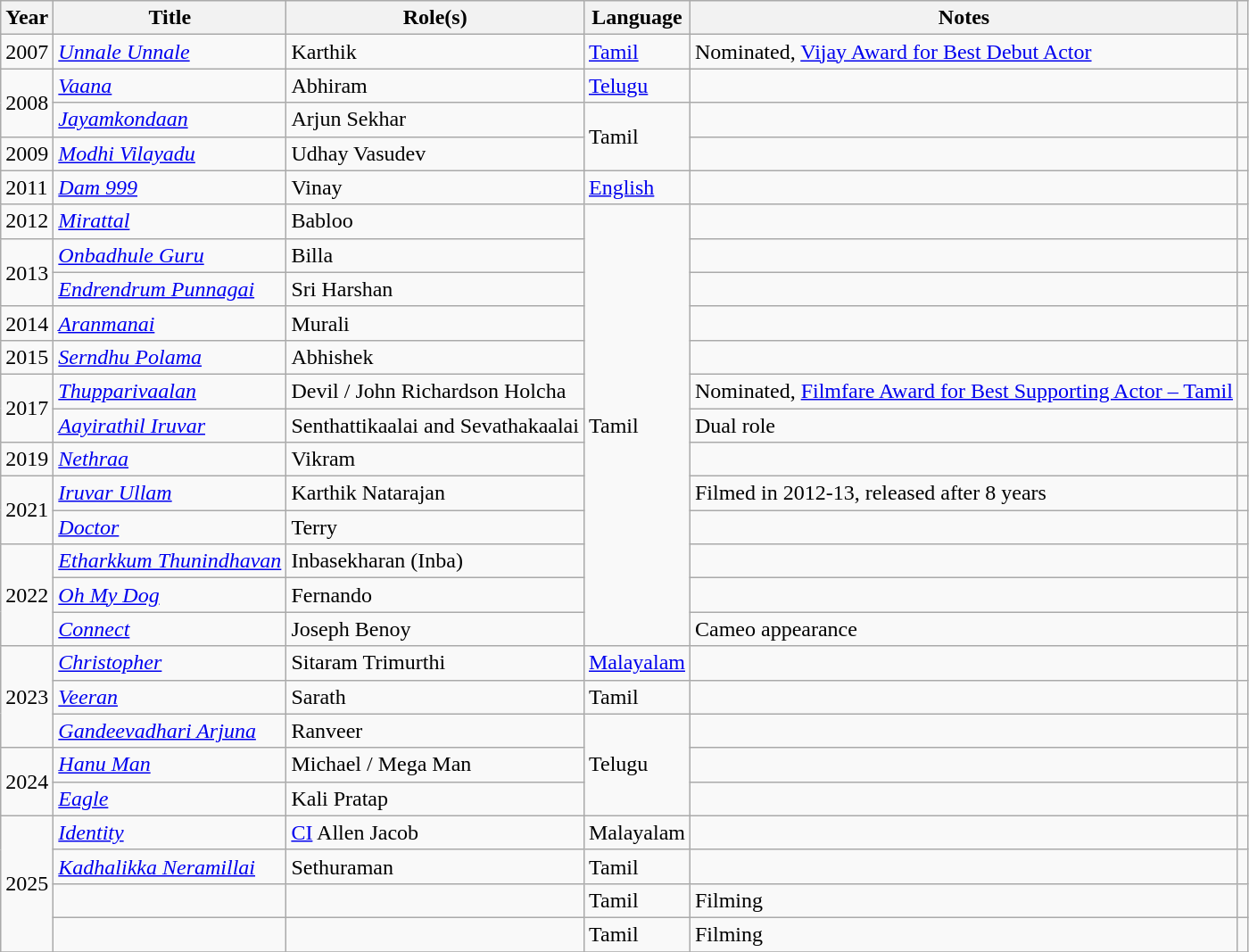<table class="wikitable sortable">
<tr>
<th>Year</th>
<th>Title</th>
<th>Role(s)</th>
<th>Language</th>
<th class="unsortable">Notes</th>
<th scope="col" class="unsortable" ></th>
</tr>
<tr>
<td>2007</td>
<td><em><a href='#'>Unnale Unnale</a></em></td>
<td>Karthik</td>
<td><a href='#'>Tamil</a></td>
<td>Nominated, <a href='#'>Vijay Award for Best Debut Actor</a></td>
<td></td>
</tr>
<tr>
<td rowspan=2>2008</td>
<td><em><a href='#'>Vaana</a></em></td>
<td>Abhiram</td>
<td><a href='#'>Telugu</a></td>
<td></td>
<td></td>
</tr>
<tr>
<td><em><a href='#'>Jayamkondaan</a></em></td>
<td>Arjun Sekhar</td>
<td rowspan="2">Tamil</td>
<td></td>
<td></td>
</tr>
<tr>
<td>2009</td>
<td><em><a href='#'>Modhi Vilayadu</a></em></td>
<td>Udhay Vasudev</td>
<td></td>
<td></td>
</tr>
<tr>
<td>2011</td>
<td><em><a href='#'>Dam 999</a></em></td>
<td>Vinay</td>
<td><a href='#'>English</a></td>
<td></td>
<td></td>
</tr>
<tr>
<td>2012</td>
<td><em><a href='#'>Mirattal</a></em></td>
<td>Babloo</td>
<td rowspan="13">Tamil</td>
<td></td>
<td></td>
</tr>
<tr>
<td rowspan="2">2013</td>
<td><em><a href='#'>Onbadhule Guru</a></em></td>
<td>Billa</td>
<td></td>
<td></td>
</tr>
<tr>
<td><em><a href='#'>Endrendrum Punnagai</a></em></td>
<td>Sri Harshan</td>
<td></td>
<td></td>
</tr>
<tr>
<td>2014</td>
<td><em><a href='#'>Aranmanai</a></em></td>
<td>Murali</td>
<td></td>
<td></td>
</tr>
<tr>
<td>2015</td>
<td><em><a href='#'>Serndhu Polama</a></em></td>
<td>Abhishek</td>
<td></td>
<td></td>
</tr>
<tr>
<td rowspan= 2>2017</td>
<td><em><a href='#'>Thupparivaalan</a></em></td>
<td>Devil / John Richardson Holcha</td>
<td>Nominated, <a href='#'>Filmfare Award for Best Supporting Actor&nbsp;– Tamil</a></td>
<td></td>
</tr>
<tr>
<td><em><a href='#'>Aayirathil Iruvar</a></em></td>
<td>Senthattikaalai and Sevathakaalai</td>
<td>Dual role</td>
<td></td>
</tr>
<tr>
<td>2019</td>
<td><em><a href='#'>Nethraa</a></em></td>
<td>Vikram</td>
<td></td>
<td></td>
</tr>
<tr>
<td rowspan=2>2021</td>
<td><em><a href='#'>Iruvar Ullam</a></em></td>
<td>Karthik Natarajan</td>
<td>Filmed in 2012-13, released after 8 years</td>
<td></td>
</tr>
<tr>
<td><em><a href='#'>Doctor</a></em></td>
<td>Terry</td>
<td></td>
<td></td>
</tr>
<tr>
<td rowspan=3>2022</td>
<td><em><a href='#'>Etharkkum Thunindhavan</a></em></td>
<td>Inbasekharan (Inba)</td>
<td></td>
<td></td>
</tr>
<tr>
<td><em><a href='#'>Oh My Dog</a></em></td>
<td>Fernando</td>
<td></td>
<td></td>
</tr>
<tr>
<td><em><a href='#'>Connect</a></em></td>
<td>Joseph Benoy</td>
<td>Cameo appearance</td>
<td></td>
</tr>
<tr>
<td rowspan="3">2023</td>
<td><em><a href='#'>Christopher</a></em></td>
<td>Sitaram Trimurthi</td>
<td><a href='#'>Malayalam</a></td>
<td></td>
<td></td>
</tr>
<tr>
<td><em><a href='#'>Veeran</a></em></td>
<td>Sarath</td>
<td>Tamil</td>
<td></td>
<td></td>
</tr>
<tr>
<td><em><a href='#'>Gandeevadhari Arjuna</a></em></td>
<td>Ranveer</td>
<td rowspan="3">Telugu</td>
<td></td>
<td></td>
</tr>
<tr>
<td rowspan="2">2024</td>
<td><em><a href='#'>Hanu Man</a></em></td>
<td>Michael / Mega Man</td>
<td></td>
<td></td>
</tr>
<tr>
<td><em><a href='#'>Eagle</a></em></td>
<td>Kali Pratap</td>
<td></td>
<td></td>
</tr>
<tr>
<td rowspan="4">2025</td>
<td><em><a href='#'>Identity</a></em></td>
<td><a href='#'>CI</a> Allen Jacob</td>
<td>Malayalam</td>
<td></td>
<td></td>
</tr>
<tr>
<td><em><a href='#'>Kadhalikka Neramillai</a></em></td>
<td>Sethuraman</td>
<td>Tamil</td>
<td></td>
<td></td>
</tr>
<tr>
<td></td>
<td></td>
<td>Tamil</td>
<td>Filming</td>
<td></td>
</tr>
<tr>
<td></td>
<td></td>
<td>Tamil</td>
<td>Filming</td>
<td></td>
</tr>
<tr>
</tr>
</table>
